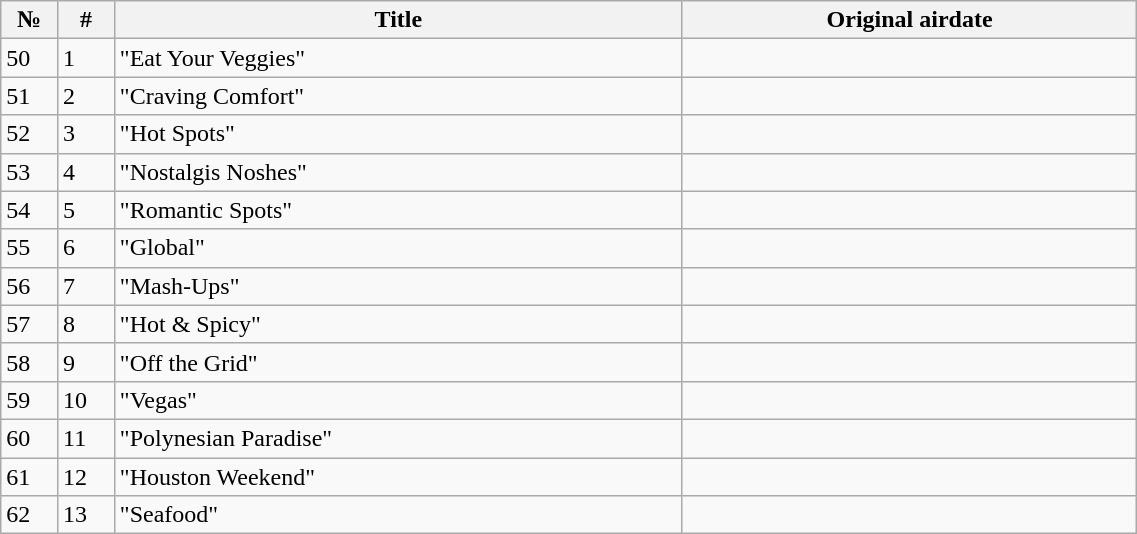<table class="wikitable" style="width:60%;">
<tr>
<th style="width:5%;">№</th>
<th style="width:5%;">#</th>
<th style="width:50%;">Title</th>
<th style="width:40%;">Original airdate</th>
</tr>
<tr>
<td>50</td>
<td>1</td>
<td>"Eat Your Veggies"</td>
<td></td>
</tr>
<tr>
<td>51</td>
<td>2</td>
<td>"Craving Comfort"</td>
<td></td>
</tr>
<tr>
<td>52</td>
<td>3</td>
<td>"Hot Spots"</td>
<td></td>
</tr>
<tr>
<td>53</td>
<td>4</td>
<td>"Nostalgis Noshes"</td>
<td></td>
</tr>
<tr>
<td>54</td>
<td>5</td>
<td>"Romantic Spots"</td>
<td></td>
</tr>
<tr>
<td>55</td>
<td>6</td>
<td>"Global"</td>
<td></td>
</tr>
<tr>
<td>56</td>
<td>7</td>
<td>"Mash-Ups"</td>
<td></td>
</tr>
<tr>
<td>57</td>
<td>8</td>
<td>"Hot & Spicy"</td>
<td></td>
</tr>
<tr>
<td>58</td>
<td>9</td>
<td>"Off the Grid"</td>
<td></td>
</tr>
<tr>
<td>59</td>
<td>10</td>
<td>"Vegas"</td>
<td></td>
</tr>
<tr>
<td>60</td>
<td>11</td>
<td>"Polynesian Paradise"</td>
<td></td>
</tr>
<tr>
<td>61</td>
<td>12</td>
<td>"Houston Weekend"</td>
<td></td>
</tr>
<tr>
<td>62</td>
<td>13</td>
<td>"Seafood"</td>
<td></td>
</tr>
</table>
